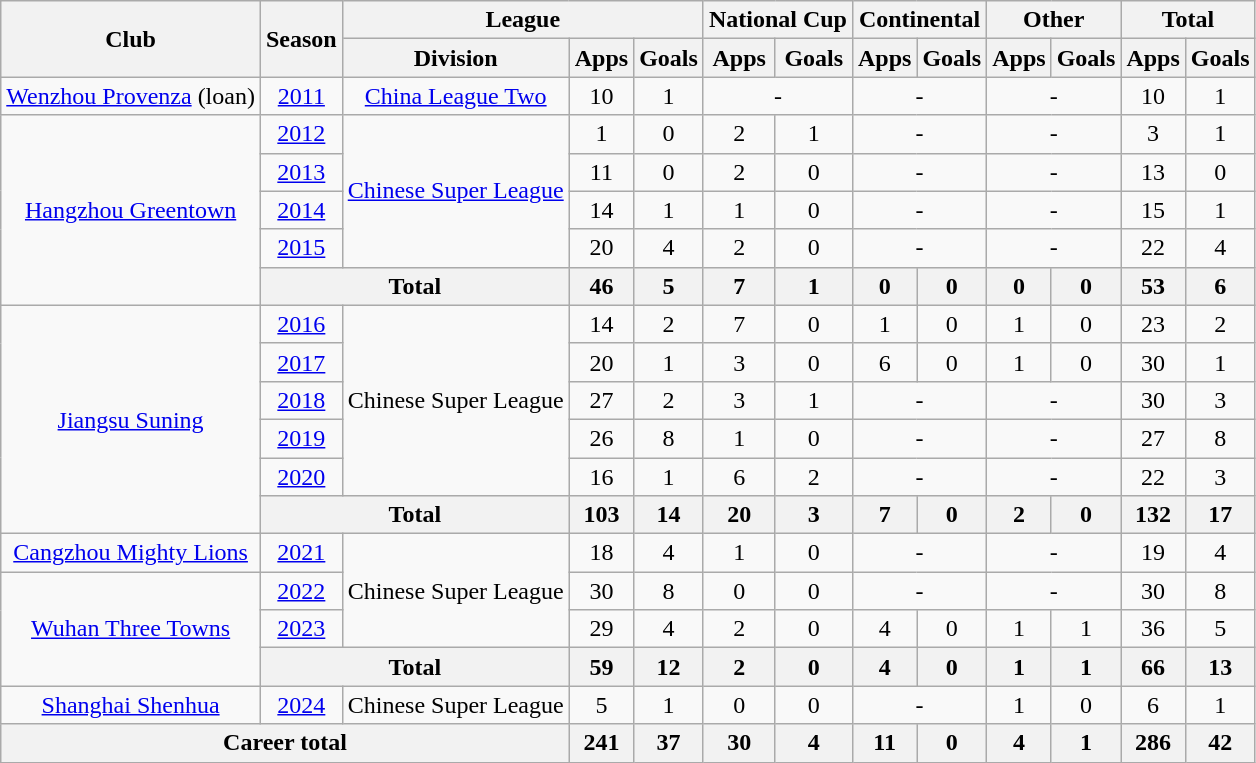<table class="wikitable" style="text-align: center">
<tr>
<th rowspan="2">Club</th>
<th rowspan="2">Season</th>
<th colspan="3">League</th>
<th colspan="2">National Cup</th>
<th colspan="2">Continental</th>
<th colspan="2">Other</th>
<th colspan="2">Total</th>
</tr>
<tr>
<th>Division</th>
<th>Apps</th>
<th>Goals</th>
<th>Apps</th>
<th>Goals</th>
<th>Apps</th>
<th>Goals</th>
<th>Apps</th>
<th>Goals</th>
<th>Apps</th>
<th>Goals</th>
</tr>
<tr>
<td><a href='#'>Wenzhou Provenza</a> (loan)</td>
<td><a href='#'>2011</a></td>
<td><a href='#'>China League Two</a></td>
<td>10</td>
<td>1</td>
<td colspan="2">-</td>
<td colspan="2">-</td>
<td colspan="2">-</td>
<td>10</td>
<td>1</td>
</tr>
<tr>
<td rowspan="5"><a href='#'>Hangzhou Greentown</a></td>
<td><a href='#'>2012</a></td>
<td rowspan="4"><a href='#'>Chinese Super League</a></td>
<td>1</td>
<td>0</td>
<td>2</td>
<td>1</td>
<td colspan="2">-</td>
<td colspan="2">-</td>
<td>3</td>
<td>1</td>
</tr>
<tr>
<td><a href='#'>2013</a></td>
<td>11</td>
<td>0</td>
<td>2</td>
<td>0</td>
<td colspan="2">-</td>
<td colspan="2">-</td>
<td>13</td>
<td>0</td>
</tr>
<tr>
<td><a href='#'>2014</a></td>
<td>14</td>
<td>1</td>
<td>1</td>
<td>0</td>
<td colspan="2">-</td>
<td colspan="2">-</td>
<td>15</td>
<td>1</td>
</tr>
<tr>
<td><a href='#'>2015</a></td>
<td>20</td>
<td>4</td>
<td>2</td>
<td>0</td>
<td colspan="2">-</td>
<td colspan="2">-</td>
<td>22</td>
<td>4</td>
</tr>
<tr>
<th colspan="2"><strong>Total</strong></th>
<th>46</th>
<th>5</th>
<th>7</th>
<th>1</th>
<th>0</th>
<th>0</th>
<th>0</th>
<th>0</th>
<th>53</th>
<th>6</th>
</tr>
<tr>
<td rowspan="6"><a href='#'>Jiangsu Suning</a></td>
<td><a href='#'>2016</a></td>
<td rowspan="5">Chinese Super League</td>
<td>14</td>
<td>2</td>
<td>7</td>
<td>0</td>
<td>1</td>
<td>0</td>
<td>1</td>
<td>0</td>
<td>23</td>
<td>2</td>
</tr>
<tr>
<td><a href='#'>2017</a></td>
<td>20</td>
<td>1</td>
<td>3</td>
<td>0</td>
<td>6</td>
<td>0</td>
<td>1</td>
<td>0</td>
<td>30</td>
<td>1</td>
</tr>
<tr>
<td><a href='#'>2018</a></td>
<td>27</td>
<td>2</td>
<td>3</td>
<td>1</td>
<td colspan="2">-</td>
<td colspan="2">-</td>
<td>30</td>
<td>3</td>
</tr>
<tr>
<td><a href='#'>2019</a></td>
<td>26</td>
<td>8</td>
<td>1</td>
<td>0</td>
<td colspan="2">-</td>
<td colspan="2">-</td>
<td>27</td>
<td>8</td>
</tr>
<tr>
<td><a href='#'>2020</a></td>
<td>16</td>
<td>1</td>
<td>6</td>
<td>2</td>
<td colspan="2">-</td>
<td colspan="2">-</td>
<td>22</td>
<td>3</td>
</tr>
<tr>
<th colspan="2"><strong>Total</strong></th>
<th>103</th>
<th>14</th>
<th>20</th>
<th>3</th>
<th>7</th>
<th>0</th>
<th>2</th>
<th>0</th>
<th>132</th>
<th>17</th>
</tr>
<tr>
<td><a href='#'>Cangzhou Mighty Lions</a></td>
<td><a href='#'>2021</a></td>
<td rowspan="3">Chinese Super League</td>
<td>18</td>
<td>4</td>
<td>1</td>
<td>0</td>
<td colspan="2">-</td>
<td colspan="2">-</td>
<td>19</td>
<td>4</td>
</tr>
<tr>
<td rowspan="3"><a href='#'>Wuhan Three Towns</a></td>
<td><a href='#'>2022</a></td>
<td>30</td>
<td>8</td>
<td>0</td>
<td>0</td>
<td colspan="2">-</td>
<td colspan="2">-</td>
<td>30</td>
<td>8</td>
</tr>
<tr>
<td><a href='#'>2023</a></td>
<td>29</td>
<td>4</td>
<td>2</td>
<td>0</td>
<td>4</td>
<td>0</td>
<td>1</td>
<td>1</td>
<td>36</td>
<td>5</td>
</tr>
<tr>
<th colspan="2"><strong>Total</strong></th>
<th>59</th>
<th>12</th>
<th>2</th>
<th>0</th>
<th>4</th>
<th>0</th>
<th>1</th>
<th>1</th>
<th>66</th>
<th>13</th>
</tr>
<tr>
<td rowspan="1"><a href='#'>Shanghai Shenhua</a></td>
<td><a href='#'>2024</a></td>
<td rowspan="1">Chinese Super League</td>
<td>5</td>
<td>1</td>
<td>0</td>
<td>0</td>
<td colspan="2">-</td>
<td>1</td>
<td>0</td>
<td>6</td>
<td>1</td>
</tr>
<tr>
<th colspan=3>Career total</th>
<th>241</th>
<th>37</th>
<th>30</th>
<th>4</th>
<th>11</th>
<th>0</th>
<th>4</th>
<th>1</th>
<th>286</th>
<th>42</th>
</tr>
</table>
